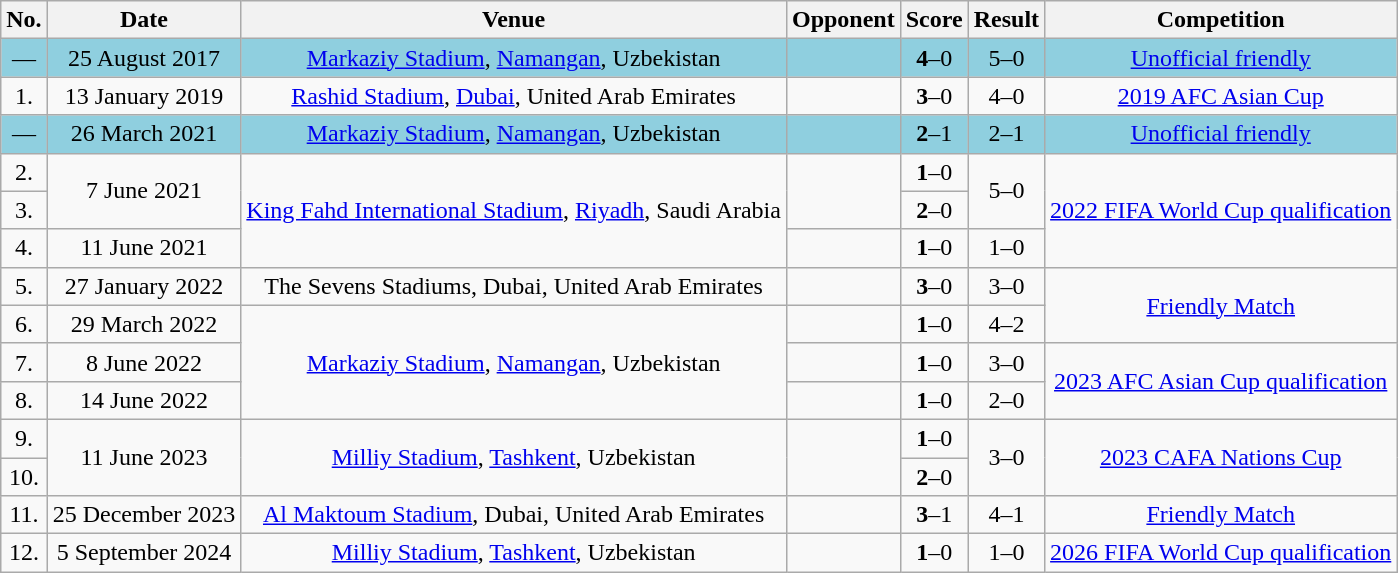<table class="wikitable" style="text-align:center">
<tr>
<th>No.</th>
<th>Date</th>
<th>Venue</th>
<th>Opponent</th>
<th>Score</th>
<th>Result</th>
<th>Competition</th>
</tr>
<tr style="background:#8fcfdf;">
<td align=center>—</td>
<td>25 August 2017</td>
<td><a href='#'>Markaziy Stadium</a>, <a href='#'>Namangan</a>, Uzbekistan</td>
<td></td>
<td align=center><strong>4</strong>–0</td>
<td align=center>5–0</td>
<td><a href='#'>Unofficial friendly</a></td>
</tr>
<tr>
<td>1.</td>
<td>13 January 2019</td>
<td><a href='#'>Rashid Stadium</a>, <a href='#'>Dubai</a>, United Arab Emirates</td>
<td></td>
<td align=center><strong>3</strong>–0</td>
<td align=center>4–0</td>
<td><a href='#'>2019 AFC Asian Cup</a></td>
</tr>
<tr style="background:#8fcfdf;">
<td align=center>—</td>
<td>26 March 2021</td>
<td><a href='#'>Markaziy Stadium</a>, <a href='#'>Namangan</a>, Uzbekistan</td>
<td></td>
<td align=center><strong>2</strong>–1</td>
<td align=center>2–1</td>
<td><a href='#'>Unofficial friendly</a></td>
</tr>
<tr>
<td>2.</td>
<td rowspan=2>7 June 2021</td>
<td rowspan=3><a href='#'>King Fahd International Stadium</a>, <a href='#'>Riyadh</a>, Saudi Arabia</td>
<td rowspan=2></td>
<td align=center><strong>1</strong>–0</td>
<td rowspan=2 align=center>5–0</td>
<td rowspan=3><a href='#'>2022 FIFA World Cup qualification</a></td>
</tr>
<tr>
<td>3.</td>
<td align=center><strong>2</strong>–0</td>
</tr>
<tr>
<td>4.</td>
<td>11 June 2021</td>
<td></td>
<td align=center><strong>1</strong>–0</td>
<td align=center>1–0</td>
</tr>
<tr>
<td>5.</td>
<td>27 January 2022</td>
<td>The Sevens Stadiums, Dubai, United Arab Emirates</td>
<td></td>
<td align=center><strong>3</strong>–0</td>
<td align=center>3–0</td>
<td rowspan=2><a href='#'>Friendly Match</a></td>
</tr>
<tr>
<td>6.</td>
<td>29 March 2022</td>
<td rowspan=3><a href='#'>Markaziy Stadium</a>, <a href='#'>Namangan</a>, Uzbekistan</td>
<td></td>
<td align=center><strong>1</strong>–0</td>
<td align=center>4–2</td>
</tr>
<tr>
<td>7.</td>
<td>8 June 2022</td>
<td></td>
<td align=center><strong>1</strong>–0</td>
<td align=center>3–0</td>
<td rowspan=2><a href='#'>2023 AFC Asian Cup qualification</a></td>
</tr>
<tr>
<td>8.</td>
<td>14 June 2022</td>
<td></td>
<td align=center><strong>1</strong>–0</td>
<td align=center>2–0</td>
</tr>
<tr>
<td>9.</td>
<td rowspan=2>11 June 2023</td>
<td rowspan=2><a href='#'>Milliy Stadium</a>, <a href='#'>Tashkent</a>, Uzbekistan</td>
<td rowspan=2></td>
<td align=center><strong>1</strong>–0</td>
<td rowspan=2 align=center>3–0</td>
<td rowspan=2><a href='#'>2023 CAFA Nations Cup</a></td>
</tr>
<tr>
<td>10.</td>
<td align=center><strong>2</strong>–0</td>
</tr>
<tr>
<td>11.</td>
<td>25 December 2023</td>
<td><a href='#'>Al Maktoum Stadium</a>, Dubai, United Arab Emirates</td>
<td></td>
<td align=center><strong>3</strong>–1</td>
<td align=center>4–1</td>
<td><a href='#'>Friendly Match</a></td>
</tr>
<tr>
<td>12.</td>
<td>5 September 2024</td>
<td><a href='#'>Milliy Stadium</a>, <a href='#'>Tashkent</a>, Uzbekistan</td>
<td></td>
<td align=center><strong>1</strong>–0</td>
<td align=center>1–0</td>
<td><a href='#'>2026 FIFA World Cup qualification</a></td>
</tr>
</table>
